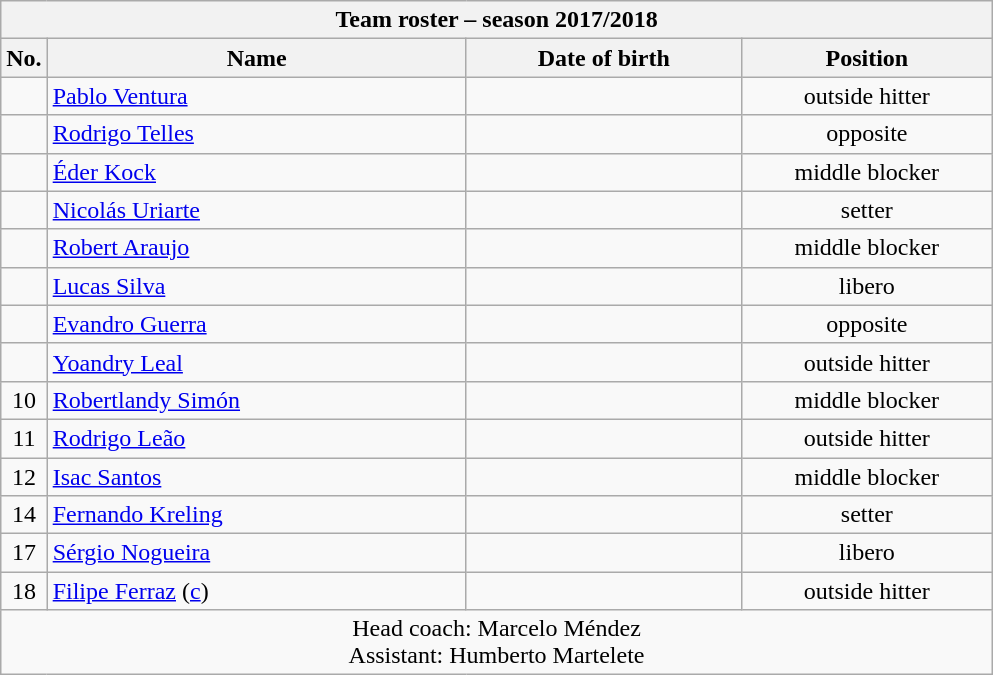<table class="wikitable collapsible collapsed sortable" style="font-size:100%; text-align:center;">
<tr>
<th colspan=6>Team roster – season 2017/2018</th>
</tr>
<tr>
<th>No.</th>
<th style="width:17em">Name</th>
<th style="width:11em">Date of birth</th>
<th style="width:10em">Position</th>
</tr>
<tr>
<td></td>
<td align=left> <a href='#'>Pablo Ventura</a></td>
<td align=right></td>
<td>outside hitter</td>
</tr>
<tr>
<td></td>
<td align=left> <a href='#'>Rodrigo Telles</a></td>
<td align=right></td>
<td>opposite</td>
</tr>
<tr>
<td></td>
<td align=left> <a href='#'>Éder Kock</a></td>
<td align=right></td>
<td>middle blocker</td>
</tr>
<tr>
<td></td>
<td align=left> <a href='#'>Nicolás Uriarte</a></td>
<td align=right></td>
<td>setter</td>
</tr>
<tr>
<td></td>
<td align=left> <a href='#'>Robert Araujo</a></td>
<td align=right></td>
<td>middle blocker</td>
</tr>
<tr>
<td></td>
<td align=left> <a href='#'>Lucas Silva</a></td>
<td align=right></td>
<td>libero</td>
</tr>
<tr>
<td></td>
<td align=left> <a href='#'>Evandro Guerra</a></td>
<td align=right></td>
<td>opposite</td>
</tr>
<tr>
<td></td>
<td align=left> <a href='#'>Yoandry Leal</a></td>
<td align=right></td>
<td>outside hitter</td>
</tr>
<tr>
<td>10</td>
<td align=left> <a href='#'>Robertlandy Simón</a></td>
<td align=right></td>
<td>middle blocker</td>
</tr>
<tr>
<td>11</td>
<td align=left> <a href='#'>Rodrigo Leão</a></td>
<td align=right></td>
<td>outside hitter</td>
</tr>
<tr>
<td>12</td>
<td align=left> <a href='#'>Isac Santos</a></td>
<td align=right></td>
<td>middle blocker</td>
</tr>
<tr>
<td>14</td>
<td align=left> <a href='#'>Fernando Kreling</a></td>
<td align=right></td>
<td>setter</td>
</tr>
<tr>
<td>17</td>
<td align=left> <a href='#'>Sérgio Nogueira</a></td>
<td align=right></td>
<td>libero</td>
</tr>
<tr>
<td>18</td>
<td align=left> <a href='#'>Filipe Ferraz</a> (<a href='#'>c</a>)</td>
<td align=right></td>
<td>outside hitter</td>
</tr>
<tr>
<td colspan=4>Head coach: Marcelo Méndez <br>Assistant: Humberto Martelete</td>
</tr>
</table>
